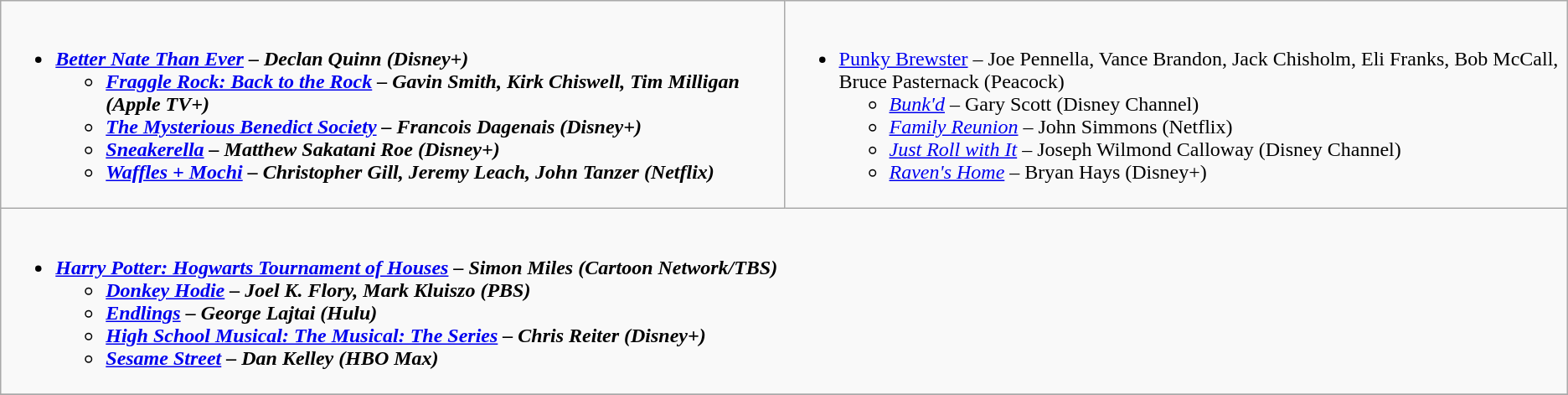<table class=wikitable>
<tr>
<td style="vertical-align:top;" width="50%"><br><ul><li><strong><em><a href='#'>Better Nate Than Ever</a><em> – Declan Quinn (Disney+)<strong><ul><li></em><a href='#'>Fraggle Rock: Back to the Rock</a><em> – Gavin Smith, Kirk Chiswell, Tim Milligan (Apple TV+)</li><li></em><a href='#'>The Mysterious Benedict Society</a><em> – Francois Dagenais (Disney+)</li><li></em><a href='#'>Sneakerella</a><em> – Matthew Sakatani Roe (Disney+)</li><li></em><a href='#'>Waffles + Mochi</a><em> – Christopher Gill, Jeremy Leach, John Tanzer (Netflix)</li></ul></li></ul></td>
<td style="vertical-align:top;" width="50%"><br><ul><li></em></strong><a href='#'>Punky Brewster</a></em> – Joe Pennella, Vance Brandon, Jack Chisholm, Eli Franks, Bob McCall, Bruce Pasternack (Peacock)</strong><ul><li><em><a href='#'>Bunk'd</a></em> – Gary Scott (Disney Channel)</li><li><em><a href='#'>Family Reunion</a></em> – John Simmons (Netflix)</li><li><em><a href='#'>Just Roll with It</a></em> – Joseph Wilmond Calloway (Disney Channel)</li><li><em><a href='#'>Raven's Home</a></em> – Bryan Hays (Disney+)</li></ul></li></ul></td>
</tr>
<tr>
<td colspan="2" style="vertical-align:top;" width="50%"><br><ul><li><strong><em><a href='#'>Harry Potter: Hogwarts Tournament of Houses</a><em> – Simon Miles (Cartoon Network/TBS)<strong><ul><li></em><a href='#'>Donkey Hodie</a><em> – Joel K. Flory, Mark Kluiszo (PBS)</li><li></em><a href='#'>Endlings</a><em> – George Lajtai (Hulu)</li><li></em><a href='#'>High School Musical: The Musical: The Series</a><em> – Chris Reiter (Disney+)</li><li></em><a href='#'>Sesame Street</a><em> – Dan Kelley (HBO Max)</li></ul></li></ul></td>
</tr>
<tr>
</tr>
</table>
